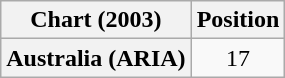<table class="wikitable plainrowheaders" style="text-align:center">
<tr>
<th>Chart (2003)</th>
<th>Position</th>
</tr>
<tr>
<th scope="row">Australia (ARIA)</th>
<td>17</td>
</tr>
</table>
